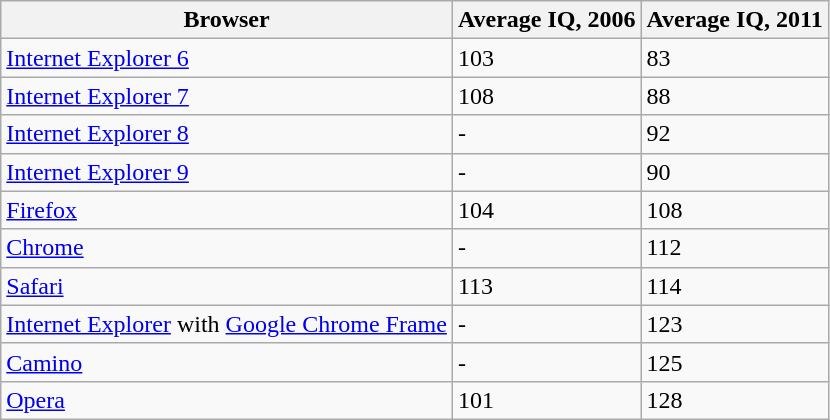<table class="wikitable sortable">
<tr>
<th>Browser</th>
<th>Average IQ, 2006</th>
<th>Average IQ, 2011</th>
</tr>
<tr>
<td><a href='#'>Internet Explorer 6</a></td>
<td>103</td>
<td>83</td>
</tr>
<tr>
<td><a href='#'>Internet Explorer 7</a></td>
<td>108</td>
<td>88</td>
</tr>
<tr>
<td><a href='#'>Internet Explorer 8</a></td>
<td>-</td>
<td>92</td>
</tr>
<tr>
<td><a href='#'>Internet Explorer 9</a></td>
<td>-</td>
<td>90</td>
</tr>
<tr>
<td><a href='#'>Firefox</a></td>
<td>104</td>
<td>108</td>
</tr>
<tr>
<td><a href='#'>Chrome</a></td>
<td>-</td>
<td>112</td>
</tr>
<tr>
<td><a href='#'>Safari</a></td>
<td>113</td>
<td>114</td>
</tr>
<tr>
<td><a href='#'>Internet Explorer</a> with <a href='#'>Google Chrome Frame</a></td>
<td>-</td>
<td>123</td>
</tr>
<tr>
<td><a href='#'>Camino</a></td>
<td>-</td>
<td>125</td>
</tr>
<tr>
<td><a href='#'>Opera</a></td>
<td>101</td>
<td>128</td>
</tr>
</table>
